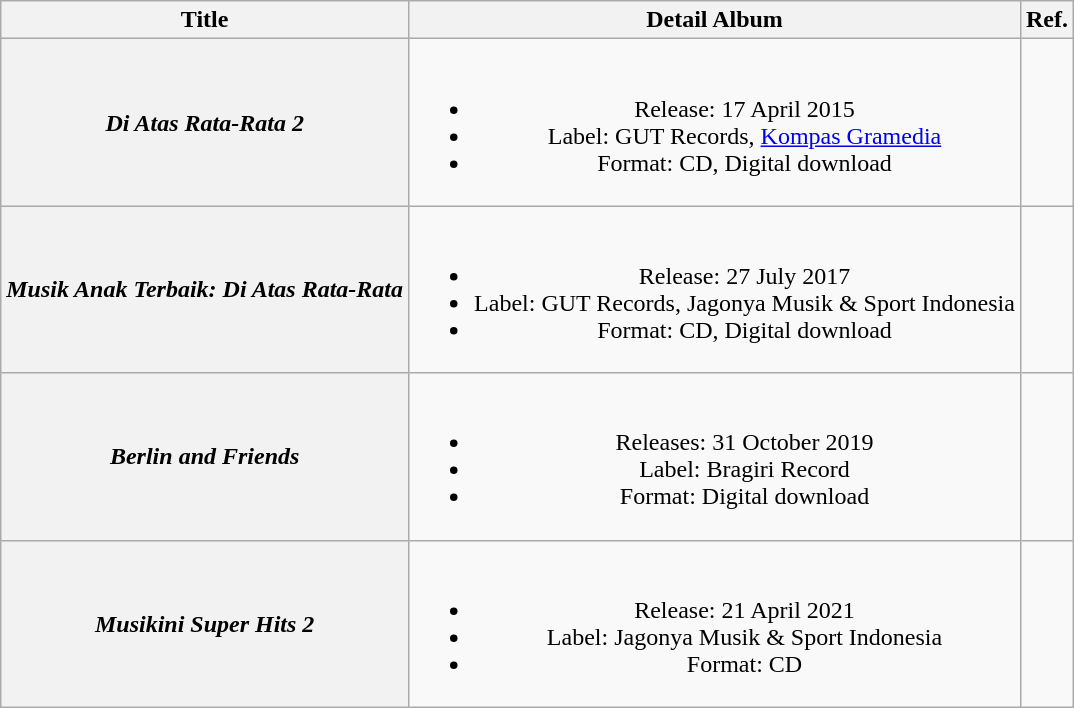<table class="wikitable plainrowheaders" style="text-align:center">
<tr>
<th>Title</th>
<th>Detail Album</th>
<th>Ref.</th>
</tr>
<tr>
<th scope="row"><em>Di Atas Rata-Rata 2</em></th>
<td><br><ul><li>Release: 17 April 2015</li><li>Label: GUT Records, <a href='#'>Kompas Gramedia</a></li><li>Format: CD, Digital download</li></ul></td>
<td></td>
</tr>
<tr>
<th scope="row"><em>Musik Anak Terbaik: Di Atas Rata-Rata</em></th>
<td><br><ul><li>Release: 27 July 2017</li><li>Label: GUT Records, Jagonya Musik & Sport Indonesia</li><li>Format: CD, Digital download</li></ul></td>
<td></td>
</tr>
<tr>
<th scope="row"><em>Berlin and Friends</em></th>
<td><br><ul><li>Releases: 31 October 2019</li><li>Label: Bragiri Record</li><li>Format: Digital download</li></ul></td>
<td></td>
</tr>
<tr>
<th scope="row"><em>Musikini Super Hits 2</em></th>
<td><br><ul><li>Release: 21 April 2021</li><li>Label: Jagonya Musik & Sport Indonesia</li><li>Format: CD</li></ul></td>
<td></td>
</tr>
</table>
